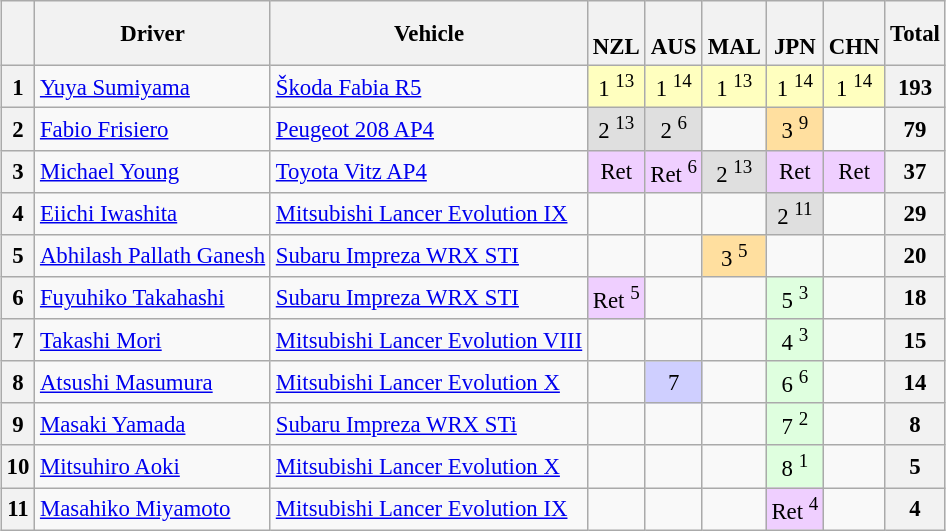<table>
<tr>
<td valign="top"><br><table class="wikitable" style="font-size: 95%; text-align: center;">
<tr>
<th></th>
<th>Driver</th>
<th>Vehicle</th>
<th><br>NZL</th>
<th><br>AUS</th>
<th><br>MAL</th>
<th><br>JPN</th>
<th><br>CHN</th>
<th>Total</th>
</tr>
<tr>
<th>1</th>
<td align=left> <a href='#'>Yuya Sumiyama</a></td>
<td align=left><a href='#'>Škoda Fabia R5</a></td>
<td style="background:#ffffbf;">1 <sup>13</sup></td>
<td style="background:#ffffbf;">1 <sup>14</sup></td>
<td style="background:#ffffbf;">1 <sup>13</sup></td>
<td style="background:#ffffbf;">1 <sup>14</sup></td>
<td style="background:#ffffbf;">1 <sup>14</sup></td>
<th>193</th>
</tr>
<tr>
<th>2</th>
<td align=left> <a href='#'>Fabio Frisiero</a></td>
<td align=left><a href='#'>Peugeot 208 AP4</a></td>
<td style="background:#dfdfdf;">2 <sup>13</sup></td>
<td style="background:#dfdfdf;">2 <sup>6</sup></td>
<td></td>
<td style="background:#ffdf9f;">3 <sup>9</sup></td>
<td></td>
<th>79</th>
</tr>
<tr>
<th>3</th>
<td align=left> <a href='#'>Michael Young</a></td>
<td align=left><a href='#'>Toyota Vitz AP4</a></td>
<td style="background:#efcfff;">Ret</td>
<td style="background:#efcfff;">Ret <sup>6</sup></td>
<td style="background:#dfdfdf;">2 <sup>13</sup></td>
<td style="background:#efcfff;">Ret</td>
<td style="background:#efcfff;">Ret</td>
<th>37</th>
</tr>
<tr>
<th>4</th>
<td align=left> <a href='#'>Eiichi Iwashita</a></td>
<td align=left><a href='#'>Mitsubishi Lancer Evolution IX</a></td>
<td></td>
<td></td>
<td></td>
<td style="background:#dfdfdf;">2 <sup>11</sup></td>
<td></td>
<th>29</th>
</tr>
<tr>
<th>5</th>
<td align=left> <a href='#'>Abhilash Pallath Ganesh</a></td>
<td align=left><a href='#'>Subaru Impreza WRX STI</a></td>
<td></td>
<td></td>
<td style="background:#ffdf9f;">3 <sup>5</sup></td>
<td></td>
<td></td>
<th>20</th>
</tr>
<tr>
<th>6</th>
<td align=left> <a href='#'>Fuyuhiko Takahashi</a></td>
<td align=left><a href='#'>Subaru Impreza WRX STI</a></td>
<td style="background:#efcfff;">Ret <sup>5</sup></td>
<td></td>
<td></td>
<td style="background:#dfffdf;">5 <sup>3</sup></td>
<td></td>
<th>18</th>
</tr>
<tr>
<th>7</th>
<td align=left> <a href='#'>Takashi Mori</a></td>
<td align=left><a href='#'>Mitsubishi Lancer Evolution VIII</a></td>
<td></td>
<td></td>
<td></td>
<td style="background:#dfffdf;">4 <sup>3</sup></td>
<td></td>
<th>15</th>
</tr>
<tr>
<th>8</th>
<td align=left> <a href='#'>Atsushi Masumura</a></td>
<td align=left><a href='#'>Mitsubishi Lancer Evolution X</a></td>
<td></td>
<td style="background:#cfcfff;">7</td>
<td></td>
<td style="background:#dfffdf;">6 <sup>6</sup></td>
<td></td>
<th>14</th>
</tr>
<tr>
<th>9</th>
<td align=left> <a href='#'>Masaki Yamada</a></td>
<td align=left><a href='#'>Subaru Impreza WRX STi</a></td>
<td></td>
<td></td>
<td></td>
<td style="background:#dfffdf;">7 <sup>2</sup></td>
<td></td>
<th>8</th>
</tr>
<tr>
<th>10</th>
<td align=left> <a href='#'>Mitsuhiro Aoki</a></td>
<td align=left><a href='#'>Mitsubishi Lancer Evolution X</a></td>
<td></td>
<td></td>
<td></td>
<td style="background:#dfffdf;">8 <sup>1</sup></td>
<td></td>
<th>5</th>
</tr>
<tr>
<th>11</th>
<td align=left> <a href='#'>Masahiko Miyamoto</a></td>
<td align=left><a href='#'>Mitsubishi Lancer Evolution IX</a></td>
<td></td>
<td></td>
<td></td>
<td style="background:#efcfff;">Ret <sup>4</sup></td>
<td></td>
<th>4</th>
</tr>
</table>
</td>
<td><br></td>
</tr>
</table>
